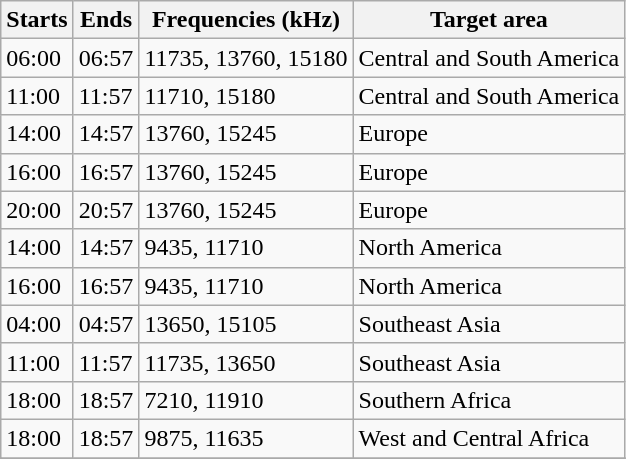<table class="wikitable sortable">
<tr>
<th>Starts</th>
<th>Ends</th>
<th>Frequencies (kHz)</th>
<th>Target area</th>
</tr>
<tr>
<td>06:00</td>
<td>06:57</td>
<td>11735, 13760, 15180</td>
<td>Central and South America</td>
</tr>
<tr>
<td>11:00</td>
<td>11:57</td>
<td>11710, 15180</td>
<td>Central and South America</td>
</tr>
<tr>
<td>14:00</td>
<td>14:57</td>
<td>13760, 15245</td>
<td>Europe</td>
</tr>
<tr>
<td>16:00</td>
<td>16:57</td>
<td>13760, 15245</td>
<td>Europe</td>
</tr>
<tr>
<td>20:00</td>
<td>20:57</td>
<td>13760, 15245</td>
<td>Europe</td>
</tr>
<tr>
<td>14:00</td>
<td>14:57</td>
<td>9435, 11710</td>
<td>North America</td>
</tr>
<tr>
<td>16:00</td>
<td>16:57</td>
<td>9435, 11710</td>
<td>North America</td>
</tr>
<tr>
<td>04:00</td>
<td>04:57</td>
<td>13650, 15105</td>
<td>Southeast Asia</td>
</tr>
<tr>
<td>11:00</td>
<td>11:57</td>
<td>11735, 13650</td>
<td>Southeast Asia</td>
</tr>
<tr>
<td>18:00</td>
<td>18:57</td>
<td>7210, 11910</td>
<td>Southern Africa</td>
</tr>
<tr>
<td>18:00</td>
<td>18:57</td>
<td>9875, 11635</td>
<td>West and Central Africa</td>
</tr>
<tr>
</tr>
<tr>
</tr>
</table>
